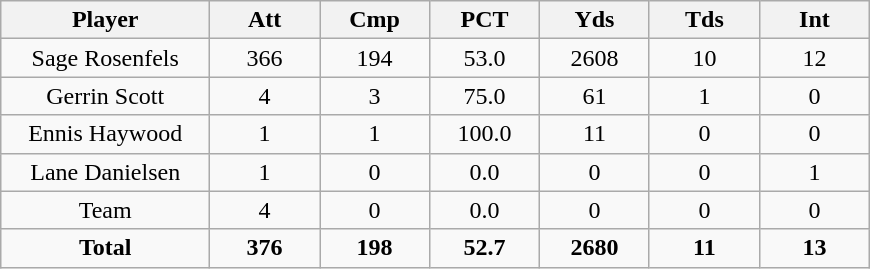<table class="wikitable sortable">
<tr>
<th bgcolor="#DDDDFF" width="19%">Player</th>
<th bgcolor="#DDDDFF" width="10%">Att</th>
<th bgcolor="#DDDDFF" width="10%">Cmp</th>
<th bgcolor="#DDDDFF" width="10%">PCT</th>
<th bgcolor="#DDDDFF" width="10%">Yds</th>
<th bgcolor="#DDDDFF" width="10%">Tds</th>
<th bgcolor="#DDDDFF" width="10%">Int</th>
</tr>
<tr align="center">
<td>Sage Rosenfels</td>
<td>366</td>
<td>194</td>
<td>53.0</td>
<td>2608</td>
<td>10</td>
<td>12</td>
</tr>
<tr align="center">
<td>Gerrin Scott</td>
<td>4</td>
<td>3</td>
<td>75.0</td>
<td>61</td>
<td>1</td>
<td>0</td>
</tr>
<tr align="center">
<td>Ennis Haywood</td>
<td>1</td>
<td>1</td>
<td>100.0</td>
<td>11</td>
<td>0</td>
<td>0</td>
</tr>
<tr align="center">
<td>Lane Danielsen</td>
<td>1</td>
<td>0</td>
<td>0.0</td>
<td>0</td>
<td>0</td>
<td>1</td>
</tr>
<tr align="center">
<td>Team</td>
<td>4</td>
<td>0</td>
<td>0.0</td>
<td>0</td>
<td>0</td>
<td>0</td>
</tr>
<tr align="center">
<td><strong>Total</strong></td>
<td><strong>376</strong></td>
<td><strong>198</strong></td>
<td><strong>52.7</strong></td>
<td><strong>2680</strong></td>
<td><strong>11</strong></td>
<td><strong>13</strong></td>
</tr>
</table>
